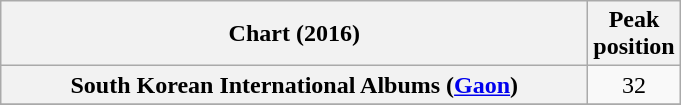<table class="wikitable sortable plainrowheaders" style="text-align:center">
<tr>
<th scope="col" style="width:24em;">Chart (2016)</th>
<th scope="col">Peak<br>position</th>
</tr>
<tr>
<th scope="row">South Korean International Albums (<a href='#'>Gaon</a>)</th>
<td>32</td>
</tr>
<tr>
</tr>
</table>
